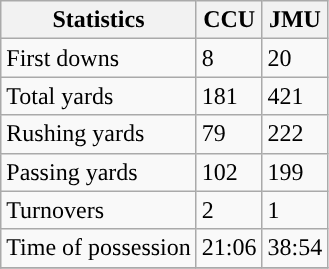<table class="wikitable" style="float: left;">
<tr>
<th>Statistics</th>
<th>CCU</th>
<th>JMU</th>
</tr>
<tr>
<td>First downs</td>
<td>8</td>
<td>20</td>
</tr>
<tr>
<td>Total yards</td>
<td>181</td>
<td>421</td>
</tr>
<tr>
<td>Rushing yards</td>
<td>79</td>
<td>222</td>
</tr>
<tr>
<td>Passing yards</td>
<td>102</td>
<td>199</td>
</tr>
<tr>
<td>Turnovers</td>
<td>2</td>
<td>1</td>
</tr>
<tr>
<td>Time of possession</td>
<td>21:06</td>
<td>38:54</td>
</tr>
<tr>
</tr>
</table>
